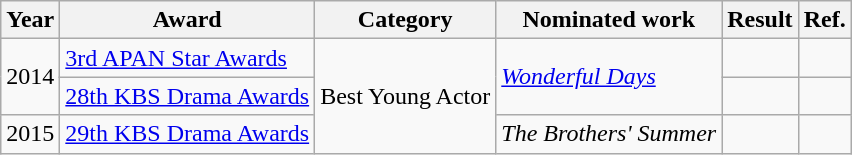<table class="wikitable">
<tr>
<th>Year</th>
<th>Award</th>
<th>Category</th>
<th>Nominated work</th>
<th>Result</th>
<th>Ref.</th>
</tr>
<tr>
<td rowspan="2">2014</td>
<td><a href='#'>3rd APAN Star Awards</a></td>
<td rowspan="3">Best Young Actor</td>
<td rowspan="2"><em><a href='#'>Wonderful Days</a></em></td>
<td></td>
<td></td>
</tr>
<tr>
<td><a href='#'>28th KBS Drama Awards</a></td>
<td></td>
<td></td>
</tr>
<tr>
<td>2015</td>
<td><a href='#'>29th KBS Drama Awards</a></td>
<td><em>The Brothers' Summer</em></td>
<td></td>
<td></td>
</tr>
</table>
